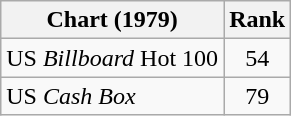<table class="wikitable sortable">
<tr>
<th align="left">Chart (1979)</th>
<th style="text-align:center;">Rank</th>
</tr>
<tr>
<td>US <em>Billboard</em> Hot 100</td>
<td style="text-align:center;">54</td>
</tr>
<tr>
<td>US <em>Cash Box</em> </td>
<td style="text-align:center;">79</td>
</tr>
</table>
